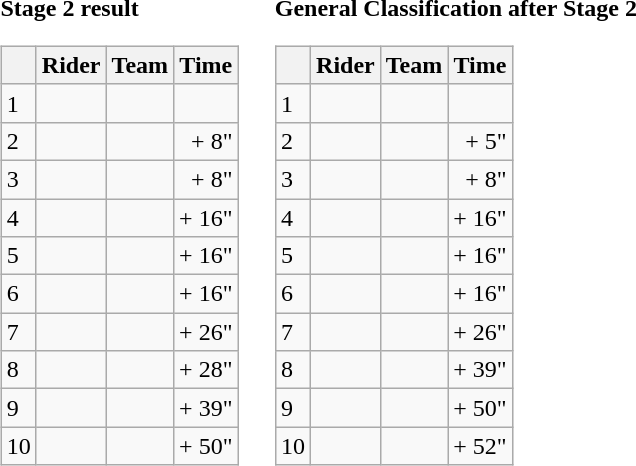<table>
<tr>
<td><strong>Stage 2 result</strong><br><table class="wikitable">
<tr>
<th></th>
<th>Rider</th>
<th>Team</th>
<th>Time</th>
</tr>
<tr>
<td>1</td>
<td></td>
<td></td>
<td align="right"></td>
</tr>
<tr>
<td>2</td>
<td></td>
<td></td>
<td align="right">+ 8"</td>
</tr>
<tr>
<td>3</td>
<td></td>
<td></td>
<td align="right">+ 8"</td>
</tr>
<tr>
<td>4</td>
<td></td>
<td></td>
<td align="right">+ 16"</td>
</tr>
<tr>
<td>5</td>
<td></td>
<td></td>
<td align="right">+ 16"</td>
</tr>
<tr>
<td>6</td>
<td></td>
<td></td>
<td align="right">+ 16"</td>
</tr>
<tr>
<td>7</td>
<td></td>
<td></td>
<td align="right">+ 26"</td>
</tr>
<tr>
<td>8</td>
<td></td>
<td></td>
<td align="right">+ 28"</td>
</tr>
<tr>
<td>9</td>
<td></td>
<td></td>
<td align="right">+ 39"</td>
</tr>
<tr>
<td>10</td>
<td></td>
<td></td>
<td align="right">+ 50"</td>
</tr>
</table>
</td>
<td></td>
<td><strong>General Classification after Stage 2</strong><br><table class="wikitable">
<tr>
<th></th>
<th>Rider</th>
<th>Team</th>
<th>Time</th>
</tr>
<tr>
<td>1</td>
<td> </td>
<td></td>
<td align="right"></td>
</tr>
<tr>
<td>2</td>
<td> </td>
<td></td>
<td align="right">+ 5"</td>
</tr>
<tr>
<td>3</td>
<td></td>
<td></td>
<td align="right">+ 8"</td>
</tr>
<tr>
<td>4</td>
<td></td>
<td></td>
<td align="right">+ 16"</td>
</tr>
<tr>
<td>5</td>
<td></td>
<td></td>
<td align="right">+ 16"</td>
</tr>
<tr>
<td>6</td>
<td></td>
<td></td>
<td align="right">+ 16"</td>
</tr>
<tr>
<td>7</td>
<td></td>
<td></td>
<td align="right">+ 26"</td>
</tr>
<tr>
<td>8</td>
<td></td>
<td></td>
<td align="right">+ 39"</td>
</tr>
<tr>
<td>9</td>
<td></td>
<td></td>
<td align="right">+ 50"</td>
</tr>
<tr>
<td>10</td>
<td></td>
<td></td>
<td align="right">+ 52"</td>
</tr>
</table>
</td>
</tr>
</table>
